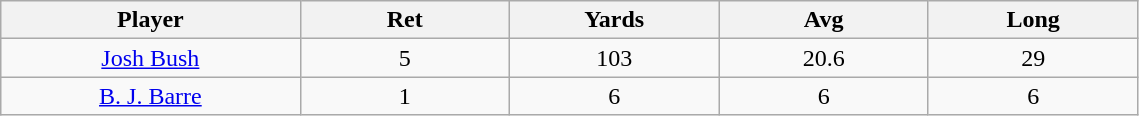<table class="wikitable sortable">
<tr>
<th bgcolor="#DDDDFF" width="10%">Player</th>
<th bgcolor="#DDDDFF" width="7%">Ret</th>
<th bgcolor="#DDDDFF" width="7%">Yards</th>
<th bgcolor="#DDDDFF" width="7%">Avg</th>
<th bgcolor="#DDDDFF" width="7%">Long</th>
</tr>
<tr align="center">
<td><a href='#'>Josh Bush</a></td>
<td>5</td>
<td>103</td>
<td>20.6</td>
<td>29</td>
</tr>
<tr align="center">
<td><a href='#'>B. J. Barre</a></td>
<td>1</td>
<td>6</td>
<td>6</td>
<td>6</td>
</tr>
</table>
